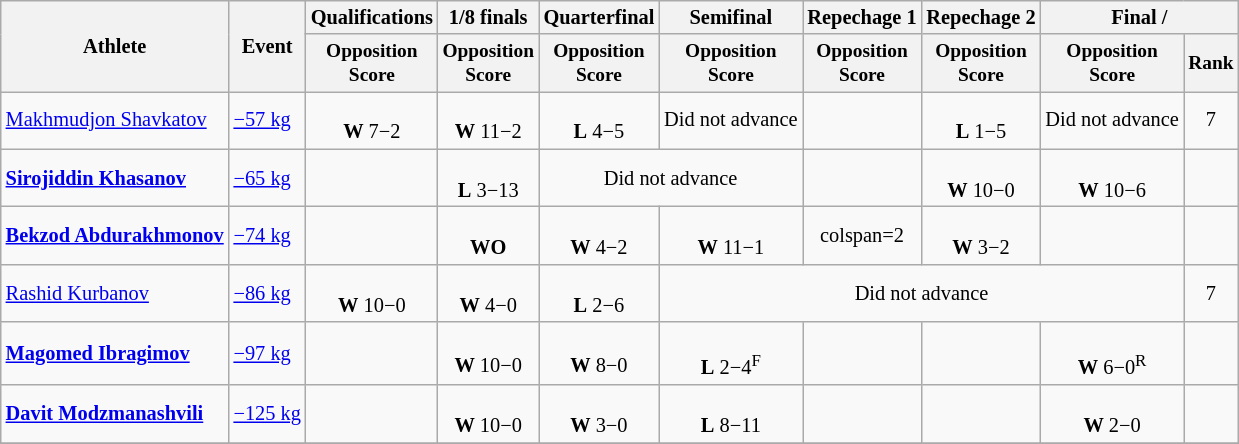<table class=wikitable style=font-size:85%;text-align:center>
<tr>
<th rowspan=2>Athlete</th>
<th rowspan=2>Event</th>
<th>Qualifications</th>
<th>1/8 finals</th>
<th>Quarterfinal</th>
<th>Semifinal</th>
<th>Repechage 1</th>
<th>Repechage 2</th>
<th colspan=2>Final / </th>
</tr>
<tr style=font-size:95%>
<th>Opposition<br>Score</th>
<th>Opposition<br>Score</th>
<th>Opposition<br>Score</th>
<th>Opposition<br>Score</th>
<th>Opposition<br>Score</th>
<th>Opposition<br>Score</th>
<th>Opposition<br>Score</th>
<th>Rank</th>
</tr>
<tr>
<td align=left><a href='#'>Makhmudjon Shavkatov</a></td>
<td align=left><a href='#'>−57 kg</a></td>
<td><br><strong>W</strong> 7−2</td>
<td><br><strong>W</strong> 11−2</td>
<td><br><strong>L</strong> 4−5</td>
<td>Did not advance</td>
<td></td>
<td><br><strong>L</strong> 1−5</td>
<td>Did not advance</td>
<td>7</td>
</tr>
<tr>
<td align=left><strong><a href='#'>Sirojiddin Khasanov</a></strong></td>
<td align=left><a href='#'>−65 kg</a></td>
<td></td>
<td><br><strong>L</strong> 3−13</td>
<td colspan=2>Did not advance</td>
<td></td>
<td><br><strong>W</strong> 10−0</td>
<td><br><strong>W</strong> 10−6</td>
<td></td>
</tr>
<tr>
<td align=left><strong><a href='#'>Bekzod Abdurakhmonov</a></strong></td>
<td align=left><a href='#'>−74 kg</a></td>
<td></td>
<td><br><strong>WO</strong></td>
<td><br><strong>W</strong> 4−2</td>
<td><br> <strong>W</strong> 11−1</td>
<td>colspan=2 </td>
<td><br><strong>W</strong> 3−2</td>
<td></td>
</tr>
<tr>
<td align=left><a href='#'>Rashid Kurbanov</a></td>
<td align=left><a href='#'>−86 kg</a></td>
<td><br> <strong>W</strong> 10−0</td>
<td><br> <strong>W</strong> 4−0</td>
<td><br><strong>L</strong> 2−6</td>
<td colspan=4>Did not advance</td>
<td>7</td>
</tr>
<tr>
<td align=left><strong><a href='#'>Magomed Ibragimov</a></strong></td>
<td align=left><a href='#'>−97 kg</a></td>
<td></td>
<td><br><strong>W</strong> 10−0</td>
<td><br><strong>W</strong> 8−0</td>
<td><br><strong>L</strong>  2−4<sup>F</sup></td>
<td></td>
<td></td>
<td><br><strong>W</strong> 6−0<sup>R</sup></td>
<td></td>
</tr>
<tr>
<td align=left><strong><a href='#'>Davit Modzmanashvili</a></strong></td>
<td align=left><a href='#'>−125 kg</a></td>
<td></td>
<td><br><strong>W</strong> 10−0</td>
<td><br><strong>W</strong> 3−0</td>
<td><br><strong>L</strong>  8−11</td>
<td></td>
<td></td>
<td><br><strong>W</strong> 2−0</td>
<td></td>
</tr>
<tr>
</tr>
</table>
